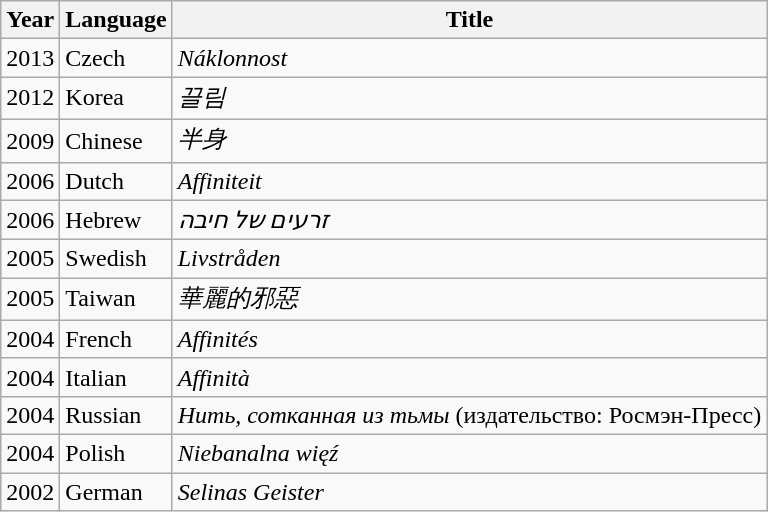<table class="wikitable">
<tr>
<th>Year</th>
<th>Language</th>
<th>Title</th>
</tr>
<tr>
<td>2013</td>
<td>Czech</td>
<td><em>Náklonnost</em></td>
</tr>
<tr>
<td>2012</td>
<td>Korea</td>
<td><em>끌림</em></td>
</tr>
<tr>
<td>2009</td>
<td>Chinese</td>
<td><em>半身</em></td>
</tr>
<tr>
<td>2006</td>
<td>Dutch</td>
<td><em>Affiniteit</em></td>
</tr>
<tr>
<td>2006</td>
<td>Hebrew</td>
<td><em>זרעים של חיבה</em></td>
</tr>
<tr>
<td>2005</td>
<td>Swedish</td>
<td><em>Livstråden</em></td>
</tr>
<tr>
<td>2005</td>
<td>Taiwan</td>
<td><em>華麗的邪惡</em></td>
</tr>
<tr>
<td>2004</td>
<td>French</td>
<td><em>Affinités</em></td>
</tr>
<tr>
<td>2004</td>
<td>Italian</td>
<td><em>Affinità</em></td>
</tr>
<tr>
<td>2004</td>
<td>Russian</td>
<td><em>Нить, сотканная из тьмы</em> (издательство: Росмэн-Пресс)</td>
</tr>
<tr>
<td>2004</td>
<td>Polish</td>
<td><em>Niebanalna więź</em></td>
</tr>
<tr>
<td>2002</td>
<td>German</td>
<td><em>Selinas Geister</em></td>
</tr>
</table>
